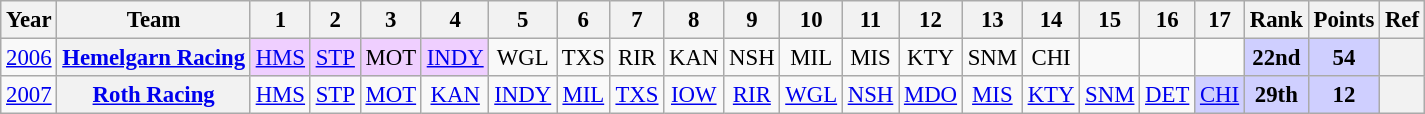<table class="wikitable" style="text-align:center; font-size:95%">
<tr>
<th>Year</th>
<th>Team</th>
<th>1</th>
<th>2</th>
<th>3</th>
<th>4</th>
<th>5</th>
<th>6</th>
<th>7</th>
<th>8</th>
<th>9</th>
<th>10</th>
<th>11</th>
<th>12</th>
<th>13</th>
<th>14</th>
<th>15</th>
<th>16</th>
<th>17</th>
<th>Rank</th>
<th>Points</th>
<th>Ref</th>
</tr>
<tr>
<td><a href='#'>2006</a></td>
<th><a href='#'>Hemelgarn Racing</a></th>
<td style="background:#EFCFFF;"><a href='#'>HMS</a><br></td>
<td style="background:#EFCFFF;"><a href='#'>STP</a><br></td>
<td style="background:#EFCFFF;">MOT<br></td>
<td style="background:#EFCFFF;"><a href='#'>INDY</a><br></td>
<td>WGL</td>
<td>TXS</td>
<td>RIR</td>
<td>KAN</td>
<td>NSH</td>
<td>MIL</td>
<td>MIS</td>
<td>KTY</td>
<td>SNM</td>
<td>CHI</td>
<td></td>
<td></td>
<td></td>
<th style="background:#CFCFFF;"><strong>22nd</strong></th>
<th style="background:#CFCFFF;"><strong>54</strong></th>
<th></th>
</tr>
<tr>
<td><a href='#'>2007</a></td>
<th><a href='#'>Roth Racing</a></th>
<td><a href='#'>HMS</a></td>
<td><a href='#'>STP</a></td>
<td><a href='#'>MOT</a></td>
<td><a href='#'>KAN</a></td>
<td><a href='#'>INDY</a></td>
<td><a href='#'>MIL</a></td>
<td><a href='#'>TXS</a></td>
<td><a href='#'>IOW</a></td>
<td><a href='#'>RIR</a></td>
<td><a href='#'>WGL</a></td>
<td><a href='#'>NSH</a></td>
<td><a href='#'>MDO</a></td>
<td><a href='#'>MIS</a></td>
<td><a href='#'>KTY</a></td>
<td><a href='#'>SNM</a></td>
<td><a href='#'>DET</a></td>
<td style="background:#CFCFFF;"><a href='#'>CHI</a><br></td>
<th style="background:#CFCFFF;"><strong>29th</strong></th>
<th style="background:#CFCFFF;"><strong>12</strong></th>
<th></th>
</tr>
</table>
